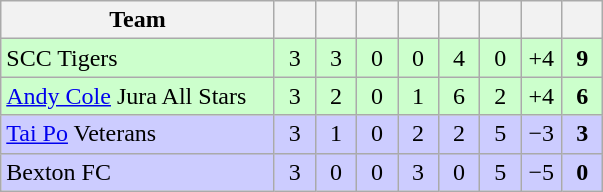<table class="wikitable" style="text-align:center;">
<tr>
<th width=175>Team</th>
<th width=20></th>
<th width=20></th>
<th width=20></th>
<th width=20></th>
<th width=20></th>
<th width=20></th>
<th width=20></th>
<th width=20></th>
</tr>
<tr bgcolor="#ccffcc">
<td align="left">SCC Tigers</td>
<td>3</td>
<td>3</td>
<td>0</td>
<td>0</td>
<td>4</td>
<td>0</td>
<td>+4</td>
<td><strong>9</strong></td>
</tr>
<tr bgcolor="#ccffcc">
<td align="left"><a href='#'>Andy Cole</a> Jura All Stars</td>
<td>3</td>
<td>2</td>
<td>0</td>
<td>1</td>
<td>6</td>
<td>2</td>
<td>+4</td>
<td><strong>6</strong></td>
</tr>
<tr bgcolor="#ccccff">
<td align="left"><a href='#'>Tai Po</a> Veterans</td>
<td>3</td>
<td>1</td>
<td>0</td>
<td>2</td>
<td>2</td>
<td>5</td>
<td>−3</td>
<td><strong>3</strong></td>
</tr>
<tr bgcolor="#ccccff">
<td align="left">Bexton FC</td>
<td>3</td>
<td>0</td>
<td>0</td>
<td>3</td>
<td>0</td>
<td>5</td>
<td>−5</td>
<td><strong>0</strong></td>
</tr>
</table>
